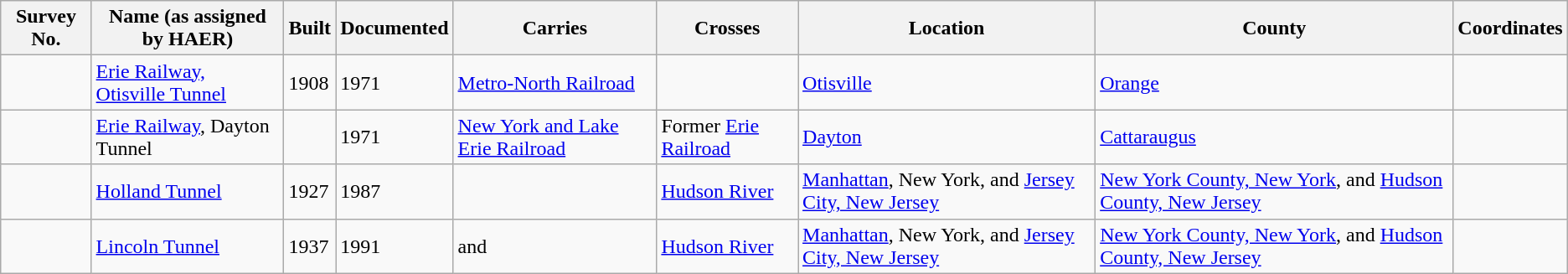<table class="wikitable sortable">
<tr>
<th>Survey No.</th>
<th>Name (as assigned by HAER)</th>
<th>Built</th>
<th>Documented</th>
<th>Carries</th>
<th>Crosses</th>
<th>Location</th>
<th>County</th>
<th>Coordinates</th>
</tr>
<tr>
<td></td>
<td><a href='#'>Erie Railway, Otisville Tunnel</a></td>
<td>1908</td>
<td>1971</td>
<td><a href='#'>Metro-North Railroad</a></td>
<td></td>
<td><a href='#'>Otisville</a></td>
<td><a href='#'>Orange</a></td>
<td></td>
</tr>
<tr>
<td></td>
<td><a href='#'>Erie Railway</a>, Dayton Tunnel</td>
<td></td>
<td>1971</td>
<td><a href='#'>New York and Lake Erie Railroad</a></td>
<td>Former <a href='#'>Erie Railroad</a></td>
<td><a href='#'>Dayton</a></td>
<td><a href='#'>Cattaraugus</a></td>
<td></td>
</tr>
<tr>
<td></td>
<td><a href='#'>Holland Tunnel</a></td>
<td>1927</td>
<td>1987</td>
<td></td>
<td><a href='#'>Hudson River</a></td>
<td><a href='#'>Manhattan</a>, New York, and <a href='#'>Jersey City, New Jersey</a></td>
<td><a href='#'>New York County, New York</a>, and <a href='#'>Hudson County, New Jersey</a></td>
<td></td>
</tr>
<tr>
<td></td>
<td><a href='#'>Lincoln Tunnel</a></td>
<td>1937</td>
<td>1991</td>
<td> and </td>
<td><a href='#'>Hudson River</a></td>
<td><a href='#'>Manhattan</a>, New York, and <a href='#'>Jersey City, New Jersey</a></td>
<td><a href='#'>New York County, New York</a>, and <a href='#'>Hudson County, New Jersey</a></td>
<td></td>
</tr>
</table>
